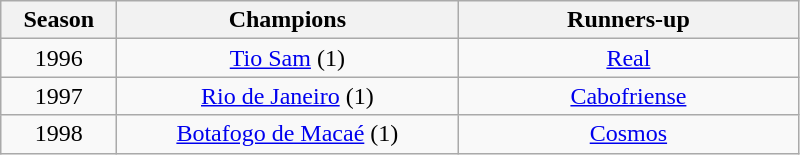<table class="wikitable" style="text-align:center; margin-left:1em;">
<tr>
<th style="width:70px">Season</th>
<th style="width:220px">Champions</th>
<th style="width:220px">Runners-up</th>
</tr>
<tr>
<td>1996</td>
<td><a href='#'>Tio Sam</a> (1)</td>
<td><a href='#'>Real</a></td>
</tr>
<tr>
<td>1997</td>
<td><a href='#'>Rio de Janeiro</a> (1)</td>
<td><a href='#'>Cabofriense</a></td>
</tr>
<tr>
<td>1998</td>
<td><a href='#'>Botafogo de Macaé</a> (1)</td>
<td><a href='#'>Cosmos</a></td>
</tr>
</table>
